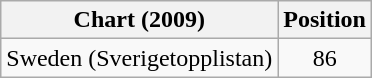<table class="wikitable">
<tr>
<th>Chart (2009)</th>
<th>Position</th>
</tr>
<tr>
<td>Sweden (Sverigetopplistan)</td>
<td align="center">86</td>
</tr>
</table>
